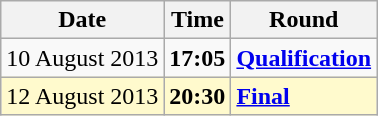<table class="wikitable">
<tr>
<th>Date</th>
<th>Time</th>
<th>Round</th>
</tr>
<tr>
<td>10 August 2013</td>
<td><strong>17:05</strong></td>
<td><strong><a href='#'>Qualification</a></strong></td>
</tr>
<tr style=background:lemonchiffon>
<td>12 August 2013</td>
<td><strong>20:30</strong></td>
<td><strong><a href='#'>Final</a></strong></td>
</tr>
</table>
